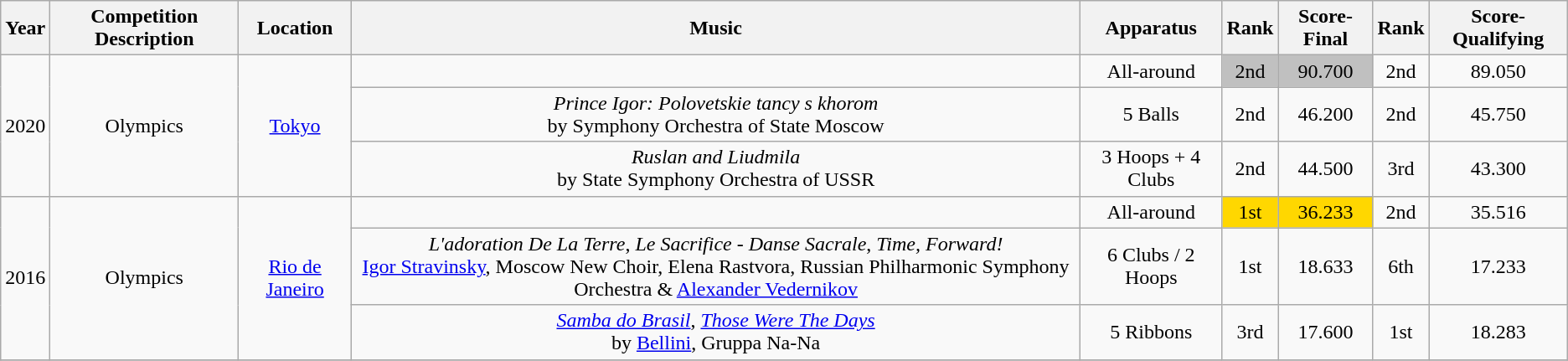<table class="wikitable" style="text-align:center">
<tr>
<th>Year</th>
<th>Competition Description</th>
<th>Location</th>
<th>Music</th>
<th>Apparatus</th>
<th>Rank</th>
<th>Score-Final</th>
<th>Rank</th>
<th>Score-Qualifying</th>
</tr>
<tr>
<td rowspan="3">2020</td>
<td rowspan="3">Olympics</td>
<td rowspan="3"><a href='#'>Tokyo</a></td>
<td></td>
<td>All-around</td>
<td bgcolor=silver>2nd</td>
<td bgcolor=silver>90.700</td>
<td>2nd</td>
<td>89.050</td>
</tr>
<tr>
<td><em>Prince Igor: Polovetskie tancy s khorom</em> <br> by Symphony Orchestra of State Moscow</td>
<td>5 Balls</td>
<td>2nd</td>
<td>46.200</td>
<td>2nd</td>
<td>45.750</td>
</tr>
<tr>
<td><em>Ruslan and Liudmila</em> <br> by State Symphony Orchestra of USSR</td>
<td>3 Hoops + 4 Clubs</td>
<td>2nd</td>
<td>44.500</td>
<td>3rd</td>
<td>43.300</td>
</tr>
<tr>
<td rowspan="3">2016</td>
<td rowspan="3">Olympics</td>
<td rowspan="3"><a href='#'>Rio de Janeiro</a></td>
<td></td>
<td>All-around</td>
<td bgcolor=gold>1st</td>
<td bgcolor=gold>36.233</td>
<td>2nd</td>
<td>35.516</td>
</tr>
<tr>
<td><em>L'adoration De La Terre</em>, <em>Le Sacrifice - Danse Sacrale</em>, <em>Time, Forward!</em> <br> <a href='#'>Igor Stravinsky</a>, Moscow New Choir, Elena Rastvora, Russian Philharmonic Symphony Orchestra & <a href='#'>Alexander Vedernikov</a></td>
<td>6 Clubs / 2 Hoops</td>
<td>1st</td>
<td>18.633</td>
<td>6th</td>
<td>17.233</td>
</tr>
<tr>
<td><em><a href='#'>Samba do Brasil</a></em>, <em><a href='#'>Those Were The Days</a></em><br> by <a href='#'>Bellini</a>, Gruppa Na-Na</td>
<td>5 Ribbons</td>
<td>3rd</td>
<td>17.600</td>
<td>1st</td>
<td>18.283</td>
</tr>
<tr>
</tr>
</table>
